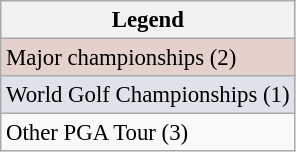<table class="wikitable" style="font-size:95%;">
<tr>
<th>Legend</th>
</tr>
<tr style="background:#e5d1cb;">
<td>Major championships (2)</td>
</tr>
<tr style="background:#dfe2e9">
<td>World Golf Championships (1)<br></td>
</tr>
<tr>
<td>Other PGA Tour (3)</td>
</tr>
</table>
